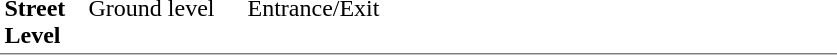<table table border=0 cellspacing=0 cellpadding=3>
<tr>
<td style="border-bottom:solid 1px gray;" width=50 rowspan=10 valign=top><strong>Street Level</strong></td>
<td style="border-top:solid 0px gray;border-bottom:solid 1px gray;" width=100 valign=top>Ground level</td>
<td style="border-top:solid 0px gray;border-bottom:solid 1px gray;" width=390 valign=top>Entrance/Exit</td>
</tr>
<tr>
</tr>
</table>
